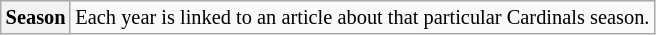<table class="wikitable plainrowheaders" style="font-size:85%">
<tr>
<th scope="row" style="text-align:center"><strong>Season</strong></th>
<td>Each year is linked to an article about that particular Cardinals season.<br></td>
</tr>
</table>
